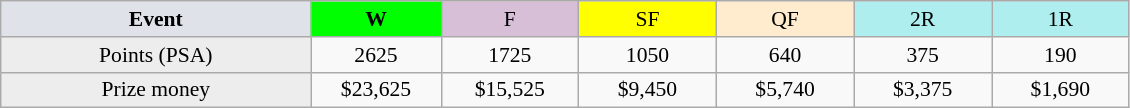<table class=wikitable style=font-size:90%;text-align:center>
<tr>
<td width=200 colspan=1 bgcolor=#dfe2e9><strong>Event</strong></td>
<td width=80 bgcolor=lime><strong>W</strong></td>
<td width=85 bgcolor=#D8BFD8>F</td>
<td width=85 bgcolor=#FFFF00>SF</td>
<td width=85 bgcolor=#ffebcd>QF</td>
<td width=85 bgcolor=#afeeee>2R</td>
<td width=85 bgcolor=#afeeee>1R</td>
</tr>
<tr>
<td bgcolor=#EDEDED>Points (PSA)</td>
<td>2625</td>
<td>1725</td>
<td>1050</td>
<td>640</td>
<td>375</td>
<td>190</td>
</tr>
<tr>
<td bgcolor=#EDEDED>Prize money</td>
<td>$23,625</td>
<td>$15,525</td>
<td>$9,450</td>
<td>$5,740</td>
<td>$3,375</td>
<td>$1,690</td>
</tr>
</table>
